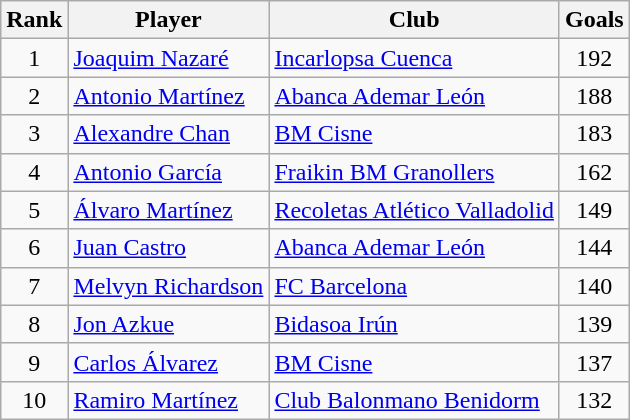<table class="wikitable sortable" style="text-align: center;">
<tr>
<th>Rank</th>
<th>Player</th>
<th>Club</th>
<th>Goals</th>
</tr>
<tr>
<td>1</td>
<td style="text-align: left;"> <a href='#'>Joaquim Nazaré</a></td>
<td style="text-align: left;"><a href='#'>Incarlopsa Cuenca</a></td>
<td>192</td>
</tr>
<tr>
<td>2</td>
<td style="text-align: left;"> <a href='#'>Antonio Martínez</a></td>
<td style="text-align: left;"><a href='#'>Abanca Ademar León</a></td>
<td>188</td>
</tr>
<tr>
<td>3</td>
<td style="text-align: left;"> <a href='#'>Alexandre Chan</a></td>
<td style="text-align: left;"><a href='#'>BM Cisne</a></td>
<td>183</td>
</tr>
<tr>
<td>4</td>
<td style="text-align: left;"> <a href='#'>Antonio García</a></td>
<td style="text-align: left;"><a href='#'>Fraikin BM Granollers</a></td>
<td>162</td>
</tr>
<tr>
<td>5</td>
<td style="text-align: left;"> <a href='#'>Álvaro Martínez</a></td>
<td style="text-align: left;"><a href='#'>Recoletas Atlético Valladolid</a></td>
<td>149</td>
</tr>
<tr>
<td>6</td>
<td style="text-align: left;"> <a href='#'>Juan Castro</a></td>
<td style="text-align: left;"><a href='#'>Abanca Ademar León</a></td>
<td>144</td>
</tr>
<tr>
<td>7</td>
<td style="text-align: left;"> <a href='#'>Melvyn Richardson</a></td>
<td style="text-align: left;"><a href='#'>FC Barcelona</a></td>
<td>140</td>
</tr>
<tr>
<td>8</td>
<td style="text-align: left;"> <a href='#'>Jon Azkue</a></td>
<td style="text-align: left;"><a href='#'>Bidasoa Irún</a></td>
<td>139</td>
</tr>
<tr>
<td>9</td>
<td style="text-align: left;"> <a href='#'>Carlos Álvarez</a></td>
<td style="text-align: left;"><a href='#'>BM Cisne</a></td>
<td>137</td>
</tr>
<tr>
<td>10</td>
<td style="text-align: left;"> <a href='#'>Ramiro Martínez</a></td>
<td style="text-align: left;"><a href='#'>Club Balonmano Benidorm</a></td>
<td>132</td>
</tr>
</table>
